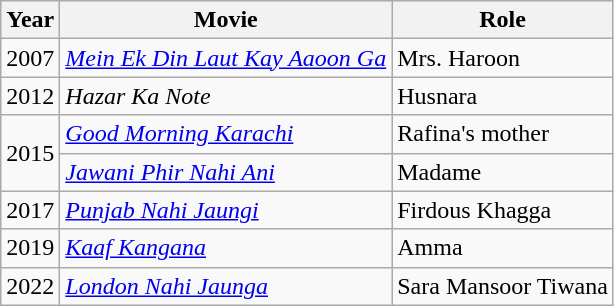<table class="wikitable">
<tr>
<th>Year</th>
<th>Movie</th>
<th>Role</th>
</tr>
<tr>
<td>2007</td>
<td><em><a href='#'>Mein Ek Din Laut Kay Aaoon Ga</a></em></td>
<td>Mrs. Haroon</td>
</tr>
<tr>
<td>2012</td>
<td><em>Hazar Ka Note</em></td>
<td>Husnara</td>
</tr>
<tr>
<td rowspan="2">2015</td>
<td><em><a href='#'>Good Morning Karachi</a></em></td>
<td>Rafina's mother</td>
</tr>
<tr>
<td><em><a href='#'>Jawani Phir Nahi Ani</a></em></td>
<td>Madame</td>
</tr>
<tr>
<td>2017</td>
<td><em><a href='#'>Punjab Nahi Jaungi</a></em></td>
<td>Firdous Khagga</td>
</tr>
<tr>
<td>2019</td>
<td><em><a href='#'>Kaaf Kangana</a></em></td>
<td>Amma</td>
</tr>
<tr>
<td>2022</td>
<td><em><a href='#'>London Nahi Jaunga</a></em></td>
<td>Sara Mansoor Tiwana</td>
</tr>
</table>
